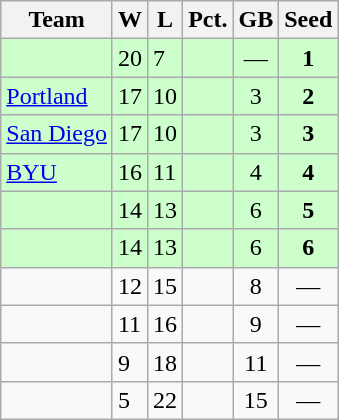<table class=wikitable>
<tr>
<th>Team</th>
<th>W</th>
<th>L</th>
<th>Pct.</th>
<th>GB</th>
<th>Seed</th>
</tr>
<tr bgcolor="#ccffcc">
<td></td>
<td>20</td>
<td>7</td>
<td></td>
<td style="text-align:center;">—</td>
<td style="text-align:center;"><strong>1</strong></td>
</tr>
<tr bgcolor="#ccffcc">
<td><a href='#'>Portland</a></td>
<td>17</td>
<td>10</td>
<td></td>
<td style="text-align:center;">3</td>
<td style="text-align:center;"><strong>2</strong></td>
</tr>
<tr bgcolor="#ccffcc">
<td><a href='#'>San Diego</a></td>
<td>17</td>
<td>10</td>
<td></td>
<td style="text-align:center;">3</td>
<td style="text-align:center;"><strong>3</strong></td>
</tr>
<tr bgcolor="#ccffcc">
<td><a href='#'>BYU</a></td>
<td>16</td>
<td>11</td>
<td></td>
<td style="text-align:center;">4</td>
<td style="text-align:center;"><strong>4</strong></td>
</tr>
<tr bgcolor="#ccffcc">
<td></td>
<td>14</td>
<td>13</td>
<td></td>
<td style="text-align:center;">6</td>
<td style="text-align:center;"><strong>5</strong></td>
</tr>
<tr bgcolor="#ccffcc">
<td></td>
<td>14</td>
<td>13</td>
<td></td>
<td style="text-align:center;">6</td>
<td style="text-align:center;"><strong>6</strong></td>
</tr>
<tr>
<td></td>
<td>12</td>
<td>15</td>
<td></td>
<td style="text-align:center;">8</td>
<td style="text-align:center;">—</td>
</tr>
<tr>
<td></td>
<td>11</td>
<td>16</td>
<td></td>
<td style="text-align:center;">9</td>
<td style="text-align:center;">—</td>
</tr>
<tr>
<td></td>
<td>9</td>
<td>18</td>
<td></td>
<td style="text-align:center;">11</td>
<td style="text-align:center;">—</td>
</tr>
<tr>
<td></td>
<td>5</td>
<td>22</td>
<td></td>
<td style="text-align:center;">15</td>
<td style="text-align:center;">—</td>
</tr>
</table>
